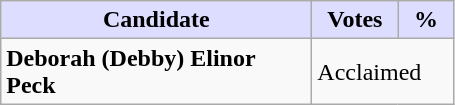<table class="wikitable">
<tr>
<th style="background:#ddf; width:200px;">Candidate</th>
<th style="background:#ddf; width:50px;">Votes</th>
<th style="background:#ddf; width:30px;">%</th>
</tr>
<tr>
<td><strong>Deborah (Debby) Elinor Peck</strong></td>
<td colspan="2">Acclaimed</td>
</tr>
</table>
